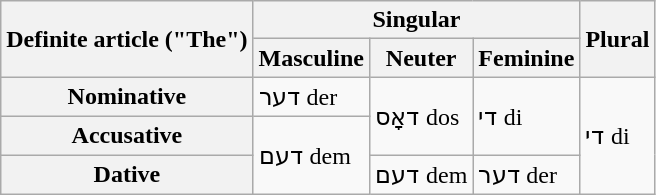<table class="wikitable">
<tr>
<th rowspan="2">Definite article ("The")</th>
<th colspan="3">Singular</th>
<th rowspan="2">Plural</th>
</tr>
<tr>
<th>Masculine</th>
<th>Neuter</th>
<th>Feminine</th>
</tr>
<tr>
<th>Nominative</th>
<td>דער der</td>
<td rowspan="2">דאָס dos</td>
<td rowspan="2">די di</td>
<td rowspan="3">די di</td>
</tr>
<tr>
<th>Accusative</th>
<td rowspan="2">דעם dem</td>
</tr>
<tr>
<th>Dative</th>
<td>דעם dem</td>
<td>דער der</td>
</tr>
</table>
